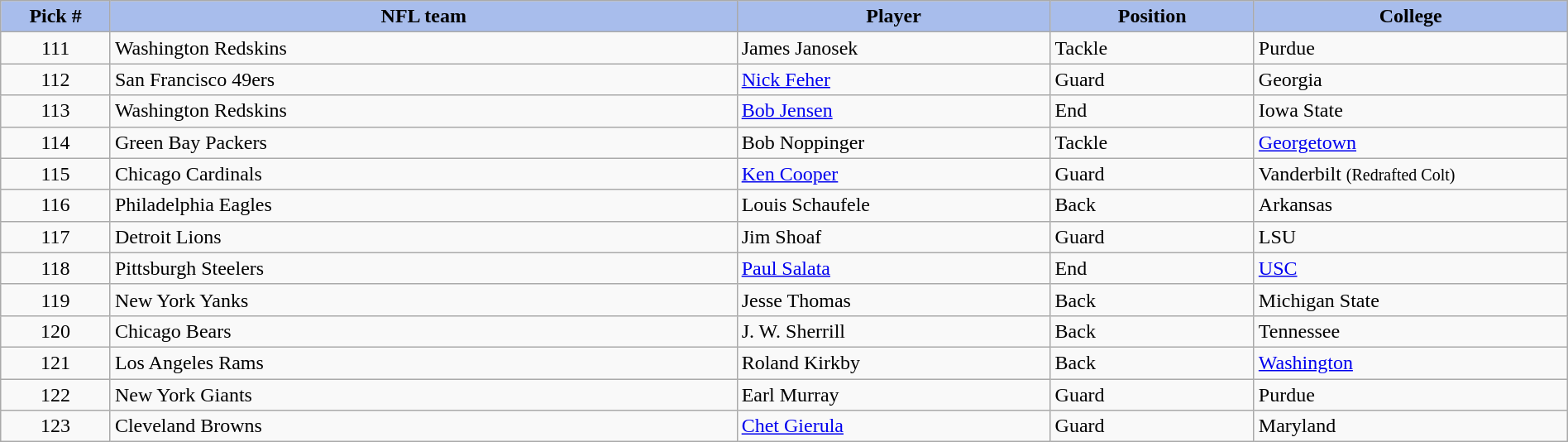<table class="wikitable sortable sortable" style="width: 100%">
<tr>
<th style="background:#A8BDEC;" width=7%>Pick #</th>
<th width=40% style="background:#A8BDEC;">NFL team</th>
<th width=20% style="background:#A8BDEC;">Player</th>
<th width=13% style="background:#A8BDEC;">Position</th>
<th style="background:#A8BDEC;">College</th>
</tr>
<tr>
<td align=center>111</td>
<td>Washington Redskins</td>
<td>James Janosek</td>
<td>Tackle</td>
<td>Purdue</td>
</tr>
<tr>
<td align=center>112</td>
<td>San Francisco 49ers</td>
<td><a href='#'>Nick Feher</a></td>
<td>Guard</td>
<td>Georgia</td>
</tr>
<tr>
<td align=center>113</td>
<td>Washington Redskins</td>
<td><a href='#'>Bob Jensen</a></td>
<td>End</td>
<td>Iowa State</td>
</tr>
<tr>
<td align=center>114</td>
<td>Green Bay Packers</td>
<td>Bob Noppinger</td>
<td>Tackle</td>
<td><a href='#'>Georgetown</a></td>
</tr>
<tr>
<td align=center>115</td>
<td>Chicago Cardinals</td>
<td><a href='#'>Ken Cooper</a></td>
<td>Guard</td>
<td>Vanderbilt <small>(Redrafted Colt)</small></td>
</tr>
<tr>
<td align=center>116</td>
<td>Philadelphia Eagles</td>
<td>Louis Schaufele</td>
<td>Back</td>
<td>Arkansas</td>
</tr>
<tr>
<td align=center>117</td>
<td>Detroit Lions</td>
<td>Jim Shoaf</td>
<td>Guard</td>
<td>LSU</td>
</tr>
<tr>
<td align=center>118</td>
<td>Pittsburgh Steelers</td>
<td><a href='#'>Paul Salata</a></td>
<td>End</td>
<td><a href='#'>USC</a></td>
</tr>
<tr>
<td align=center>119</td>
<td>New York Yanks</td>
<td>Jesse Thomas</td>
<td>Back</td>
<td>Michigan State</td>
</tr>
<tr>
<td align=center>120</td>
<td>Chicago Bears</td>
<td>J. W. Sherrill</td>
<td>Back</td>
<td>Tennessee</td>
</tr>
<tr>
<td align=center>121</td>
<td>Los Angeles Rams</td>
<td>Roland Kirkby</td>
<td>Back</td>
<td><a href='#'>Washington</a></td>
</tr>
<tr>
<td align=center>122</td>
<td>New York Giants</td>
<td>Earl Murray</td>
<td>Guard</td>
<td>Purdue</td>
</tr>
<tr>
<td align=center>123</td>
<td>Cleveland Browns</td>
<td><a href='#'>Chet Gierula</a></td>
<td>Guard</td>
<td>Maryland</td>
</tr>
</table>
